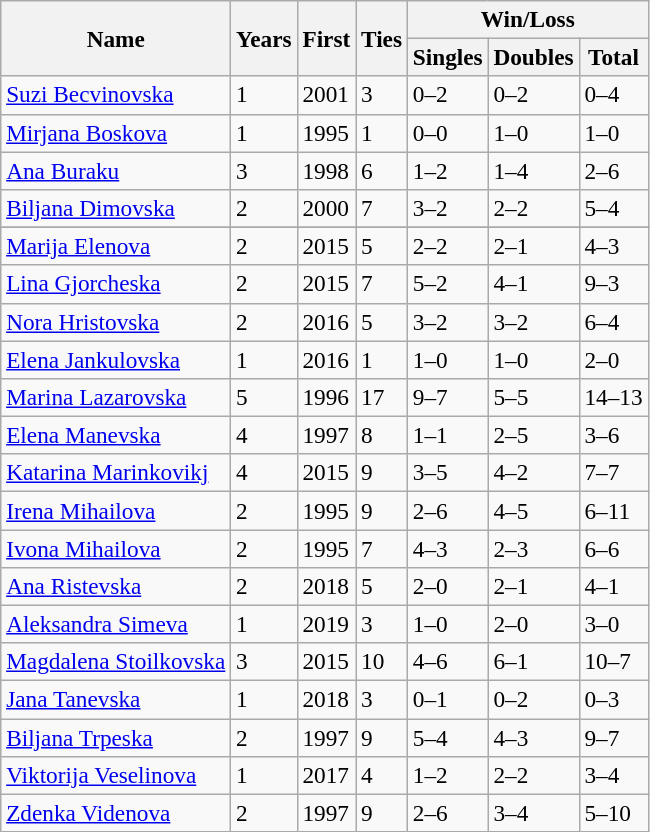<table class="wikitable sortable" style=font-size:97%>
<tr align="center">
<th rowspan="2">Name</th>
<th rowspan="2">Years</th>
<th rowspan="2">First</th>
<th rowspan="2">Ties</th>
<th class="unsortable" colspan="3">Win/Loss</th>
</tr>
<tr>
<th>Singles</th>
<th>Doubles</th>
<th>Total</th>
</tr>
<tr>
<td><a href='#'>Suzi Becvinovska</a></td>
<td>1</td>
<td>2001</td>
<td>3</td>
<td>0–2</td>
<td>0–2</td>
<td>0–4</td>
</tr>
<tr>
<td><a href='#'>Mirjana Boskova</a></td>
<td>1</td>
<td>1995</td>
<td>1</td>
<td>0–0</td>
<td>1–0</td>
<td>1–0</td>
</tr>
<tr>
<td><a href='#'>Ana Buraku</a></td>
<td>3</td>
<td>1998</td>
<td>6</td>
<td>1–2</td>
<td>1–4</td>
<td>2–6</td>
</tr>
<tr>
<td><a href='#'>Biljana Dimovska</a></td>
<td>2</td>
<td>2000</td>
<td>7</td>
<td>3–2</td>
<td>2–2</td>
<td>5–4</td>
</tr>
<tr>
</tr>
<tr>
<td><a href='#'>Marija Elenova</a></td>
<td>2</td>
<td>2015</td>
<td>5</td>
<td>2–2</td>
<td>2–1</td>
<td>4–3</td>
</tr>
<tr>
<td><a href='#'>Lina Gjorcheska</a></td>
<td>2</td>
<td>2015</td>
<td>7</td>
<td>5–2</td>
<td>4–1</td>
<td>9–3</td>
</tr>
<tr>
<td><a href='#'>Nora Hristovska</a></td>
<td>2</td>
<td>2016</td>
<td>5</td>
<td>3–2</td>
<td>3–2</td>
<td>6–4</td>
</tr>
<tr>
<td><a href='#'>Elena Jankulovska</a></td>
<td>1</td>
<td>2016</td>
<td>1</td>
<td>1–0</td>
<td>1–0</td>
<td>2–0</td>
</tr>
<tr>
<td><a href='#'>Marina Lazarovska</a></td>
<td>5</td>
<td>1996</td>
<td>17</td>
<td>9–7</td>
<td>5–5</td>
<td>14–13</td>
</tr>
<tr>
<td><a href='#'>Elena Manevska</a></td>
<td>4</td>
<td>1997</td>
<td>8</td>
<td>1–1</td>
<td>2–5</td>
<td>3–6</td>
</tr>
<tr>
<td><a href='#'>Katarina Marinkovikj</a></td>
<td>4</td>
<td>2015</td>
<td>9</td>
<td>3–5</td>
<td>4–2</td>
<td>7–7</td>
</tr>
<tr>
<td><a href='#'>Irena Mihailova</a></td>
<td>2</td>
<td>1995</td>
<td>9</td>
<td>2–6</td>
<td>4–5</td>
<td>6–11</td>
</tr>
<tr>
<td><a href='#'>Ivona Mihailova</a></td>
<td>2</td>
<td>1995</td>
<td>7</td>
<td>4–3</td>
<td>2–3</td>
<td>6–6</td>
</tr>
<tr>
<td><a href='#'>Ana Ristevska</a></td>
<td>2</td>
<td>2018</td>
<td>5</td>
<td>2–0</td>
<td>2–1</td>
<td>4–1</td>
</tr>
<tr>
<td><a href='#'>Aleksandra Simeva</a></td>
<td>1</td>
<td>2019</td>
<td>3</td>
<td>1–0</td>
<td>2–0</td>
<td>3–0</td>
</tr>
<tr>
<td><a href='#'>Magdalena Stoilkovska</a></td>
<td>3</td>
<td>2015</td>
<td>10</td>
<td>4–6</td>
<td>6–1</td>
<td>10–7</td>
</tr>
<tr>
<td><a href='#'>Jana Tanevska</a></td>
<td>1</td>
<td>2018</td>
<td>3</td>
<td>0–1</td>
<td>0–2</td>
<td>0–3</td>
</tr>
<tr>
<td><a href='#'>Biljana Trpeska</a></td>
<td>2</td>
<td>1997</td>
<td>9</td>
<td>5–4</td>
<td>4–3</td>
<td>9–7</td>
</tr>
<tr>
<td><a href='#'>Viktorija Veselinova</a></td>
<td>1</td>
<td>2017</td>
<td>4</td>
<td>1–2</td>
<td>2–2</td>
<td>3–4</td>
</tr>
<tr>
<td><a href='#'>Zdenka Videnova</a></td>
<td>2</td>
<td>1997</td>
<td>9</td>
<td>2–6</td>
<td>3–4</td>
<td>5–10</td>
</tr>
</table>
